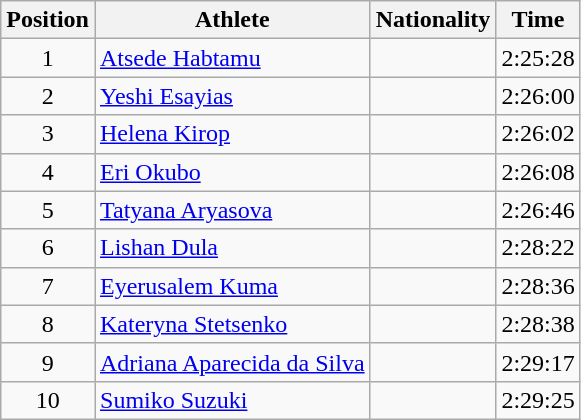<table class="wikitable sortable">
<tr>
<th>Position</th>
<th>Athlete</th>
<th>Nationality</th>
<th>Time</th>
</tr>
<tr>
<td style="text-align:center">1</td>
<td><a href='#'>Atsede Habtamu</a></td>
<td></td>
<td>2:25:28</td>
</tr>
<tr>
<td style="text-align:center">2</td>
<td><a href='#'>Yeshi Esayias</a></td>
<td></td>
<td>2:26:00</td>
</tr>
<tr>
<td style="text-align:center">3</td>
<td><a href='#'>Helena Kirop</a></td>
<td></td>
<td>2:26:02</td>
</tr>
<tr>
<td style="text-align:center">4</td>
<td><a href='#'>Eri Okubo</a></td>
<td></td>
<td>2:26:08</td>
</tr>
<tr>
<td style="text-align:center">5</td>
<td><a href='#'>Tatyana Aryasova</a></td>
<td></td>
<td>2:26:46</td>
</tr>
<tr>
<td style="text-align:center">6</td>
<td><a href='#'>Lishan Dula</a></td>
<td></td>
<td>2:28:22</td>
</tr>
<tr>
<td style="text-align:center">7</td>
<td><a href='#'>Eyerusalem Kuma</a></td>
<td></td>
<td>2:28:36</td>
</tr>
<tr>
<td style="text-align:center">8</td>
<td><a href='#'>Kateryna Stetsenko</a></td>
<td></td>
<td>2:28:38</td>
</tr>
<tr>
<td style="text-align:center">9</td>
<td><a href='#'>Adriana Aparecida da Silva</a></td>
<td></td>
<td>2:29:17</td>
</tr>
<tr>
<td style="text-align:center">10</td>
<td><a href='#'>Sumiko Suzuki</a></td>
<td></td>
<td>2:29:25</td>
</tr>
</table>
